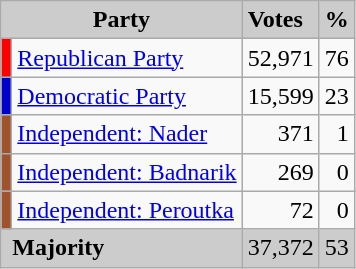<table class="wikitable">
<tr bgcolor="CCCCCC">
<td colspan="2" rowspan="1" align="center" valign="top"><strong>Party</strong></td>
<td valign="top"><strong>Votes</strong></td>
<td valign="top"><strong>%</strong></td>
</tr>
<tr>
<td style="color:inherit;background:#ff0000"></td>
<td><a href='#'>Republican Party</a></td>
<td align="right">52,971</td>
<td align="right">76</td>
</tr>
<tr>
<td style="color:inherit;background:#0000cd"></td>
<td><a href='#'>Democratic Party</a></td>
<td align="right">15,599</td>
<td align="right">23</td>
</tr>
<tr>
<td style="color:inherit;background:#a0522d"></td>
<td><a href='#'>Independent: Nader</a></td>
<td align="right">371</td>
<td align="right">1</td>
</tr>
<tr>
<td style="color:inherit;background:#a0522d"></td>
<td><a href='#'>Independent: Badnarik</a></td>
<td align="right">269</td>
<td align="right">0</td>
</tr>
<tr>
<td style="color:inherit;background:#a0522d"></td>
<td><a href='#'>Independent: Peroutka</a></td>
<td align="right">72</td>
<td align="right">0</td>
</tr>
<tr bgcolor="CCCCCC">
<td colspan="2" rowspan="1"> <strong>Majority</strong></td>
<td align="right">37,372</td>
<td align="right">53</td>
</tr>
</table>
